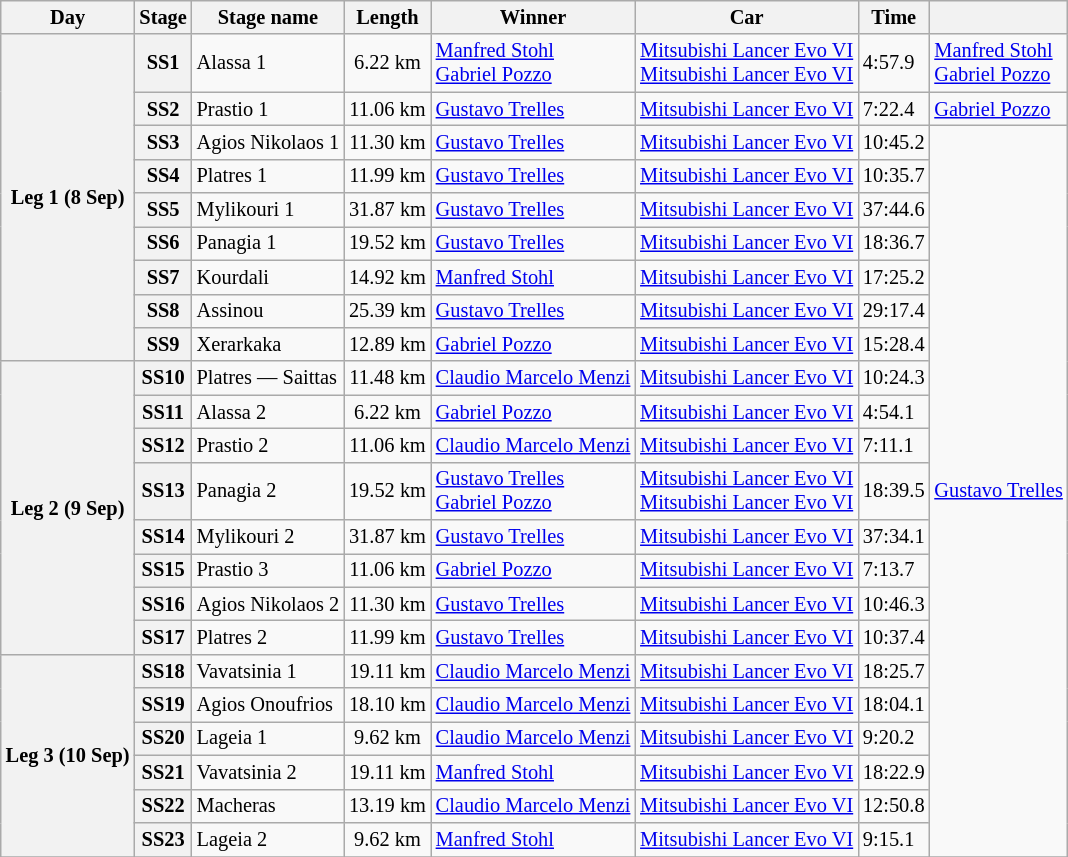<table class="wikitable" style="font-size: 85%;">
<tr>
<th>Day</th>
<th>Stage</th>
<th>Stage name</th>
<th>Length</th>
<th>Winner</th>
<th>Car</th>
<th>Time</th>
<th></th>
</tr>
<tr>
<th rowspan="9">Leg 1 (8 Sep)</th>
<th>SS1</th>
<td>Alassa 1</td>
<td align="center">6.22 km</td>
<td> <a href='#'>Manfred Stohl</a><br> <a href='#'>Gabriel Pozzo</a></td>
<td><a href='#'>Mitsubishi Lancer Evo VI</a><br><a href='#'>Mitsubishi Lancer Evo VI</a></td>
<td>4:57.9</td>
<td rowspan="1"> <a href='#'>Manfred Stohl</a><br> <a href='#'>Gabriel Pozzo</a></td>
</tr>
<tr>
<th>SS2</th>
<td>Prastio 1</td>
<td align="center">11.06 km</td>
<td> <a href='#'>Gustavo Trelles</a></td>
<td><a href='#'>Mitsubishi Lancer Evo VI</a></td>
<td>7:22.4</td>
<td rowspan="1"> <a href='#'>Gabriel Pozzo</a></td>
</tr>
<tr>
<th>SS3</th>
<td>Agios Nikolaos 1</td>
<td align="center">11.30 km</td>
<td> <a href='#'>Gustavo Trelles</a></td>
<td><a href='#'>Mitsubishi Lancer Evo VI</a></td>
<td>10:45.2</td>
<td rowspan="21"> <a href='#'>Gustavo Trelles</a></td>
</tr>
<tr>
<th>SS4</th>
<td>Platres 1</td>
<td align="center">11.99 km</td>
<td> <a href='#'>Gustavo Trelles</a></td>
<td><a href='#'>Mitsubishi Lancer Evo VI</a></td>
<td>10:35.7</td>
</tr>
<tr>
<th>SS5</th>
<td>Mylikouri 1</td>
<td align="center">31.87 km</td>
<td> <a href='#'>Gustavo Trelles</a></td>
<td><a href='#'>Mitsubishi Lancer Evo VI</a></td>
<td>37:44.6</td>
</tr>
<tr>
<th>SS6</th>
<td>Panagia 1</td>
<td align="center">19.52 km</td>
<td> <a href='#'>Gustavo Trelles</a></td>
<td><a href='#'>Mitsubishi Lancer Evo VI</a></td>
<td>18:36.7</td>
</tr>
<tr>
<th>SS7</th>
<td>Kourdali</td>
<td align="center">14.92 km</td>
<td> <a href='#'>Manfred Stohl</a></td>
<td><a href='#'>Mitsubishi Lancer Evo VI</a></td>
<td>17:25.2</td>
</tr>
<tr>
<th>SS8</th>
<td>Assinou</td>
<td align="center">25.39 km</td>
<td> <a href='#'>Gustavo Trelles</a></td>
<td><a href='#'>Mitsubishi Lancer Evo VI</a></td>
<td>29:17.4</td>
</tr>
<tr>
<th>SS9</th>
<td>Xerarkaka</td>
<td align="center">12.89 km</td>
<td> <a href='#'>Gabriel Pozzo</a></td>
<td><a href='#'>Mitsubishi Lancer Evo VI</a></td>
<td>15:28.4</td>
</tr>
<tr>
<th rowspan="8">Leg 2 (9 Sep)</th>
<th>SS10</th>
<td>Platres — Saittas</td>
<td align="center">11.48 km</td>
<td> <a href='#'>Claudio Marcelo Menzi</a></td>
<td><a href='#'>Mitsubishi Lancer Evo VI</a></td>
<td>10:24.3</td>
</tr>
<tr>
<th>SS11</th>
<td>Alassa 2</td>
<td align="center">6.22 km</td>
<td> <a href='#'>Gabriel Pozzo</a></td>
<td><a href='#'>Mitsubishi Lancer Evo VI</a></td>
<td>4:54.1</td>
</tr>
<tr>
<th>SS12</th>
<td>Prastio 2</td>
<td align="center">11.06 km</td>
<td> <a href='#'>Claudio Marcelo Menzi</a></td>
<td><a href='#'>Mitsubishi Lancer Evo VI</a></td>
<td>7:11.1</td>
</tr>
<tr>
<th>SS13</th>
<td>Panagia 2</td>
<td align="center">19.52 km</td>
<td> <a href='#'>Gustavo Trelles</a><br> <a href='#'>Gabriel Pozzo</a></td>
<td><a href='#'>Mitsubishi Lancer Evo VI</a><br><a href='#'>Mitsubishi Lancer Evo VI</a></td>
<td>18:39.5</td>
</tr>
<tr>
<th>SS14</th>
<td>Mylikouri 2</td>
<td align="center">31.87 km</td>
<td> <a href='#'>Gustavo Trelles</a></td>
<td><a href='#'>Mitsubishi Lancer Evo VI</a></td>
<td>37:34.1</td>
</tr>
<tr>
<th>SS15</th>
<td>Prastio 3</td>
<td align="center">11.06 km</td>
<td> <a href='#'>Gabriel Pozzo</a></td>
<td><a href='#'>Mitsubishi Lancer Evo VI</a></td>
<td>7:13.7</td>
</tr>
<tr>
<th>SS16</th>
<td>Agios Nikolaos 2</td>
<td align="center">11.30 km</td>
<td> <a href='#'>Gustavo Trelles</a></td>
<td><a href='#'>Mitsubishi Lancer Evo VI</a></td>
<td>10:46.3</td>
</tr>
<tr>
<th>SS17</th>
<td>Platres 2</td>
<td align="center">11.99 km</td>
<td> <a href='#'>Gustavo Trelles</a></td>
<td><a href='#'>Mitsubishi Lancer Evo VI</a></td>
<td>10:37.4</td>
</tr>
<tr>
<th rowspan="6">Leg 3 (10 Sep)</th>
<th>SS18</th>
<td>Vavatsinia 1</td>
<td align="center">19.11 km</td>
<td> <a href='#'>Claudio Marcelo Menzi</a></td>
<td><a href='#'>Mitsubishi Lancer Evo VI</a></td>
<td>18:25.7</td>
</tr>
<tr>
<th>SS19</th>
<td>Agios Onoufrios</td>
<td align="center">18.10 km</td>
<td> <a href='#'>Claudio Marcelo Menzi</a></td>
<td><a href='#'>Mitsubishi Lancer Evo VI</a></td>
<td>18:04.1</td>
</tr>
<tr>
<th>SS20</th>
<td>Lageia 1</td>
<td align="center">9.62 km</td>
<td> <a href='#'>Claudio Marcelo Menzi</a></td>
<td><a href='#'>Mitsubishi Lancer Evo VI</a></td>
<td>9:20.2</td>
</tr>
<tr>
<th>SS21</th>
<td>Vavatsinia 2</td>
<td align="center">19.11 km</td>
<td> <a href='#'>Manfred Stohl</a></td>
<td><a href='#'>Mitsubishi Lancer Evo VI</a></td>
<td>18:22.9</td>
</tr>
<tr>
<th>SS22</th>
<td>Macheras</td>
<td align="center">13.19 km</td>
<td> <a href='#'>Claudio Marcelo Menzi</a></td>
<td><a href='#'>Mitsubishi Lancer Evo VI</a></td>
<td>12:50.8</td>
</tr>
<tr>
<th>SS23</th>
<td>Lageia 2</td>
<td align="center">9.62 km</td>
<td> <a href='#'>Manfred Stohl</a></td>
<td><a href='#'>Mitsubishi Lancer Evo VI</a></td>
<td>9:15.1</td>
</tr>
<tr>
</tr>
</table>
